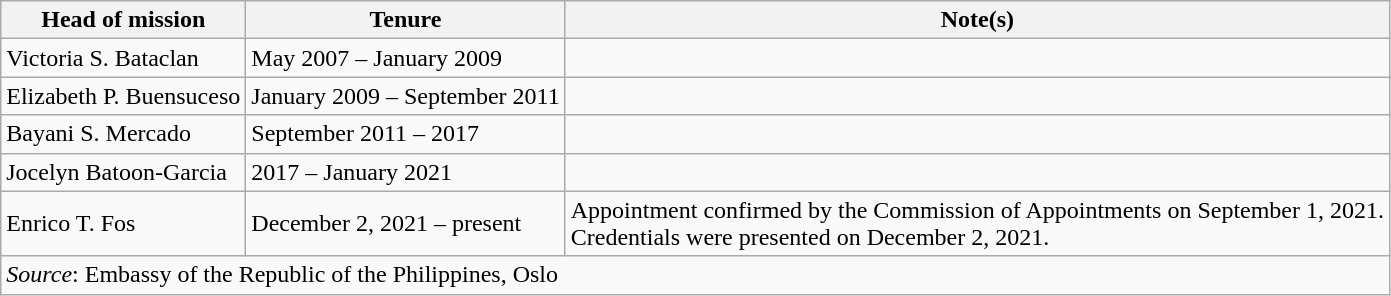<table class=wikitable>
<tr>
<th>Head of mission</th>
<th>Tenure</th>
<th>Note(s)</th>
</tr>
<tr>
<td>Victoria S. Bataclan</td>
<td>May 2007 – January 2009</td>
<td></td>
</tr>
<tr>
<td>Elizabeth P. Buensuceso</td>
<td>January 2009 – September 2011</td>
<td></td>
</tr>
<tr>
<td>Bayani S. Mercado</td>
<td>September 2011 – 2017</td>
<td></td>
</tr>
<tr>
<td>Jocelyn Batoon-Garcia</td>
<td>2017 – January 2021</td>
<td></td>
</tr>
<tr>
<td>Enrico T. Fos</td>
<td>December 2, 2021 – present</td>
<td>Appointment confirmed by the Commission of Appointments on September 1, 2021.<br>Credentials were presented on December 2, 2021.</td>
</tr>
<tr>
<td colspan=3><em>Source</em>: Embassy of the Republic of the Philippines, Oslo</td>
</tr>
</table>
